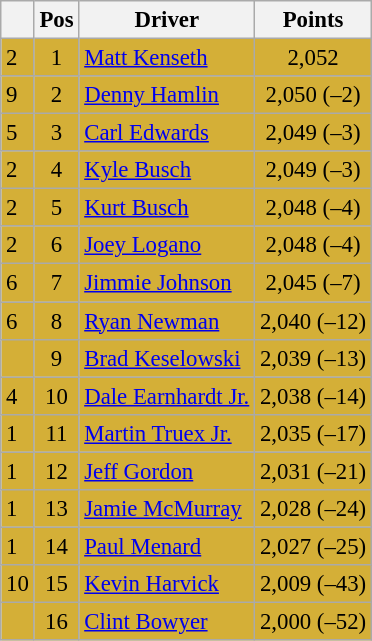<table class="wikitable" style="font-size: 95%;">
<tr>
<th></th>
<th>Pos</th>
<th>Driver</th>
<th>Points</th>
</tr>
<tr style="background:#D4AF37;">
<td align="left"> 2</td>
<td style="text-align:center;">1</td>
<td><a href='#'>Matt Kenseth</a></td>
<td style="text-align:center;">2,052</td>
</tr>
<tr style="background:#D4AF37;">
<td align="left"> 9</td>
<td style="text-align:center;">2</td>
<td><a href='#'>Denny Hamlin</a></td>
<td style="text-align:center;">2,050 (–2)</td>
</tr>
<tr style="background:#D4AF37;">
<td align="left"> 5</td>
<td style="text-align:center;">3</td>
<td><a href='#'>Carl Edwards</a></td>
<td style="text-align:center;">2,049 (–3)</td>
</tr>
<tr style="background:#D4AF37;">
<td align="left"> 2</td>
<td style="text-align:center;">4</td>
<td><a href='#'>Kyle Busch</a></td>
<td style="text-align:center;">2,049 (–3)</td>
</tr>
<tr style="background:#D4AF37;">
<td align="left"> 2</td>
<td style="text-align:center;">5</td>
<td><a href='#'>Kurt Busch</a></td>
<td style="text-align:center;">2,048 (–4)</td>
</tr>
<tr style="background:#D4AF37;">
<td align="left"> 2</td>
<td style="text-align:center;">6</td>
<td><a href='#'>Joey Logano</a></td>
<td style="text-align:center;">2,048 (–4)</td>
</tr>
<tr style="background:#D4AF37;">
<td align="left"> 6</td>
<td style="text-align:center;">7</td>
<td><a href='#'>Jimmie Johnson</a></td>
<td style="text-align:center;">2,045 (–7)</td>
</tr>
<tr style="background:#D4AF37;">
<td align="left"> 6</td>
<td style="text-align:center;">8</td>
<td><a href='#'>Ryan Newman</a></td>
<td style="text-align:center;">2,040 (–12)</td>
</tr>
<tr style="background:#D4AF37;">
<td align="left"></td>
<td style="text-align:center;">9</td>
<td><a href='#'>Brad Keselowski</a></td>
<td style="text-align:center;">2,039 (–13)</td>
</tr>
<tr style="background:#D4AF37;">
<td align="left"> 4</td>
<td style="text-align:center;">10</td>
<td><a href='#'>Dale Earnhardt Jr.</a></td>
<td style="text-align:center;">2,038 (–14)</td>
</tr>
<tr style="background:#D4AF37;">
<td align="left"> 1</td>
<td style="text-align:center;">11</td>
<td><a href='#'>Martin Truex Jr.</a></td>
<td style="text-align:center;">2,035 (–17)</td>
</tr>
<tr style="background:#D4AF37;">
<td align="left"> 1</td>
<td style="text-align:center;">12</td>
<td><a href='#'>Jeff Gordon</a></td>
<td style="text-align:center;">2,031 (–21)</td>
</tr>
<tr style="background:#D4AF37;">
<td align="left"> 1</td>
<td style="text-align:center;">13</td>
<td><a href='#'>Jamie McMurray</a></td>
<td style="text-align:center;">2,028 (–24)</td>
</tr>
<tr style="background:#D4AF37;">
<td align="left"> 1</td>
<td style="text-align:center;">14</td>
<td><a href='#'>Paul Menard</a></td>
<td style="text-align:center;">2,027 (–25)</td>
</tr>
<tr style="background:#D4AF37;">
<td align="left"> 10</td>
<td style="text-align:center;">15</td>
<td><a href='#'>Kevin Harvick</a></td>
<td style="text-align:center;">2,009 (–43)</td>
</tr>
<tr style="background:#D4AF37;">
<td align="left"></td>
<td style="text-align:center;">16</td>
<td><a href='#'>Clint Bowyer</a></td>
<td style="text-align:center;">2,000 (–52)</td>
</tr>
</table>
